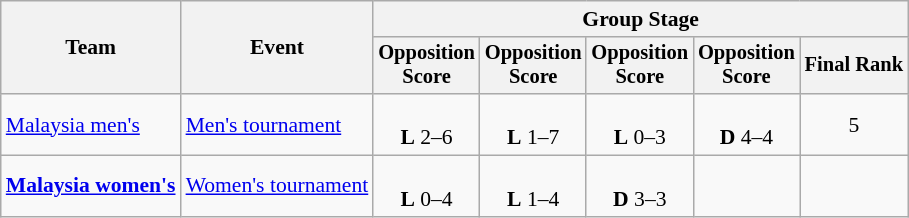<table class="wikitable" style="font-size:90%">
<tr>
<th rowspan=2>Team</th>
<th rowspan=2>Event</th>
<th colspan=5>Group Stage</th>
</tr>
<tr style="font-size:95%">
<th>Opposition<br>Score</th>
<th>Opposition<br>Score</th>
<th>Opposition<br>Score</th>
<th>Opposition<br>Score</th>
<th>Final Rank</th>
</tr>
<tr align=center>
<td align=left><a href='#'>Malaysia men's</a></td>
<td align=left><a href='#'>Men's tournament</a></td>
<td><br><strong>L</strong> 2–6</td>
<td><br><strong>L</strong> 1–7</td>
<td><br><strong>L</strong> 0–3</td>
<td><br><strong>D</strong> 4–4</td>
<td>5</td>
</tr>
<tr align=center>
<td align=left><strong><a href='#'>Malaysia women's</a></strong></td>
<td align=left><a href='#'>Women's tournament</a></td>
<td><br><strong>L</strong> 0–4</td>
<td><br><strong>L</strong> 1–4</td>
<td><br><strong>D</strong> 3–3</td>
<td></td>
<td></td>
</tr>
</table>
